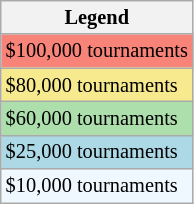<table class=wikitable style=font-size:85%;>
<tr>
<th>Legend</th>
</tr>
<tr style="background:#f88379;">
<td>$100,000 tournaments</td>
</tr>
<tr style="background:#f7e98e;">
<td>$80,000 tournaments</td>
</tr>
<tr style="background:#addfad;">
<td>$60,000 tournaments</td>
</tr>
<tr style="background:lightblue;">
<td>$25,000 tournaments</td>
</tr>
<tr style="background:#f0f8ff;">
<td>$10,000 tournaments</td>
</tr>
</table>
